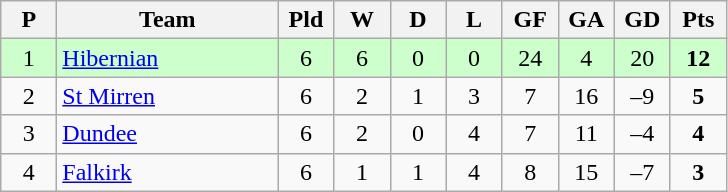<table class="wikitable" style="text-align: center;">
<tr>
<th width=30>P</th>
<th width=140>Team</th>
<th width=30>Pld</th>
<th width=30>W</th>
<th width=30>D</th>
<th width=30>L</th>
<th width=30>GF</th>
<th width=30>GA</th>
<th width=30>GD</th>
<th width=30>Pts</th>
</tr>
<tr style="background:#ccffcc;">
<td>1</td>
<td align=left><a href='#'>Hibernian</a></td>
<td>6</td>
<td>6</td>
<td>0</td>
<td>0</td>
<td>24</td>
<td>4</td>
<td>20</td>
<td><strong>12</strong></td>
</tr>
<tr>
<td>2</td>
<td align=left><a href='#'>St Mirren</a></td>
<td>6</td>
<td>2</td>
<td>1</td>
<td>3</td>
<td>7</td>
<td>16</td>
<td>–9</td>
<td><strong>5</strong></td>
</tr>
<tr>
<td>3</td>
<td align=left><a href='#'>Dundee</a></td>
<td>6</td>
<td>2</td>
<td>0</td>
<td>4</td>
<td>7</td>
<td>11</td>
<td>–4</td>
<td><strong>4</strong></td>
</tr>
<tr>
<td>4</td>
<td align=left><a href='#'>Falkirk</a></td>
<td>6</td>
<td>1</td>
<td>1</td>
<td>4</td>
<td>8</td>
<td>15</td>
<td>–7</td>
<td><strong>3</strong></td>
</tr>
</table>
